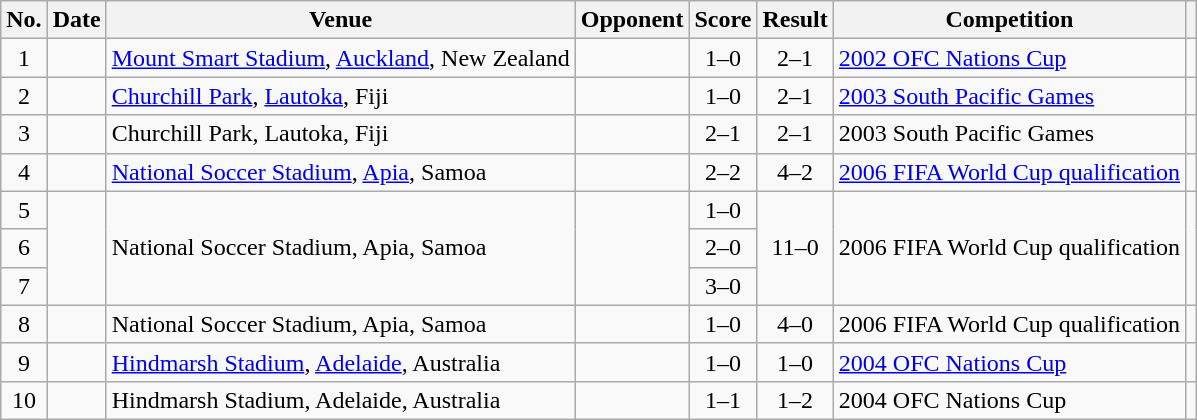<table class="wikitable sortable">
<tr>
<th scope="col">No.</th>
<th scope="col">Date</th>
<th scope="col">Venue</th>
<th scope="col">Opponent</th>
<th scope="col">Score</th>
<th scope="col">Result</th>
<th scope="col">Competition</th>
<th scope="col" class="unsortable"></th>
</tr>
<tr>
<td style="text-align:center">1</td>
<td></td>
<td><a href='#'>Mount Smart Stadium</a>, <a href='#'>Auckland</a>, New Zealand</td>
<td></td>
<td style="text-align:center">1–0</td>
<td style="text-align:center">2–1</td>
<td><a href='#'>2002 OFC Nations Cup</a></td>
<td></td>
</tr>
<tr>
<td style="text-align:center">2</td>
<td></td>
<td><a href='#'>Churchill Park</a>, <a href='#'>Lautoka</a>, Fiji</td>
<td></td>
<td style="text-align:center">1–0</td>
<td style="text-align:center">2–1</td>
<td><a href='#'>2003 South Pacific Games</a></td>
<td></td>
</tr>
<tr>
<td style="text-align:center">3</td>
<td></td>
<td>Churchill Park, Lautoka, Fiji</td>
<td></td>
<td style="text-align:center">2–1</td>
<td style="text-align:center">2–1</td>
<td>2003 South Pacific Games</td>
<td></td>
</tr>
<tr>
<td style="text-align:center">4</td>
<td></td>
<td><a href='#'>National Soccer Stadium</a>, <a href='#'>Apia</a>, Samoa</td>
<td></td>
<td style="text-align:center">2–2</td>
<td style="text-align:center">4–2</td>
<td><a href='#'>2006 FIFA World Cup qualification</a></td>
<td></td>
</tr>
<tr>
<td style="text-align:center">5</td>
<td rowspan="3"></td>
<td rowspan="3">National Soccer Stadium, Apia, Samoa</td>
<td rowspan="3"></td>
<td style="text-align:center">1–0</td>
<td rowspan="3" style="text-align:center">11–0</td>
<td rowspan="3">2006 FIFA World Cup qualification</td>
<td rowspan="3"></td>
</tr>
<tr>
<td style="text-align:center">6</td>
<td style="text-align:center">2–0</td>
</tr>
<tr>
<td style="text-align:center">7</td>
<td style="text-align:center">3–0</td>
</tr>
<tr>
<td style="text-align:center">8</td>
<td></td>
<td>National Soccer Stadium, Apia, Samoa</td>
<td></td>
<td style="text-align:center">1–0</td>
<td style="text-align:center">4–0</td>
<td>2006 FIFA World Cup qualification</td>
<td></td>
</tr>
<tr>
<td style="text-align:center">9</td>
<td></td>
<td><a href='#'>Hindmarsh Stadium</a>, <a href='#'>Adelaide</a>, Australia</td>
<td></td>
<td style="text-align:center">1–0</td>
<td style="text-align:center">1–0</td>
<td><a href='#'>2004 OFC Nations Cup</a></td>
<td></td>
</tr>
<tr>
<td style="text-align:center">10</td>
<td></td>
<td>Hindmarsh Stadium, Adelaide, Australia</td>
<td></td>
<td style="text-align:center">1–1</td>
<td style="text-align:center">1–2</td>
<td>2004 OFC Nations Cup</td>
<td></td>
</tr>
</table>
